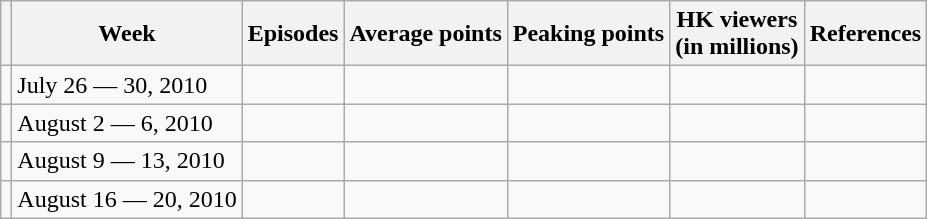<table class="wikitable">
<tr>
<th></th>
<th>Week</th>
<th>Episodes</th>
<th>Average points</th>
<th>Peaking points</th>
<th>HK viewers<br>(in millions)</th>
<th>References</th>
</tr>
<tr>
<td></td>
<td>July 26 — 30, 2010</td>
<td></td>
<td></td>
<td></td>
<td></td>
<td></td>
</tr>
<tr>
<td></td>
<td>August 2 — 6, 2010</td>
<td></td>
<td></td>
<td></td>
<td></td>
<td></td>
</tr>
<tr>
<td></td>
<td>August 9 — 13, 2010</td>
<td></td>
<td></td>
<td></td>
<td></td>
<td></td>
</tr>
<tr>
<td></td>
<td>August 16 — 20, 2010</td>
<td></td>
<td></td>
<td></td>
<td></td>
<td></td>
</tr>
</table>
